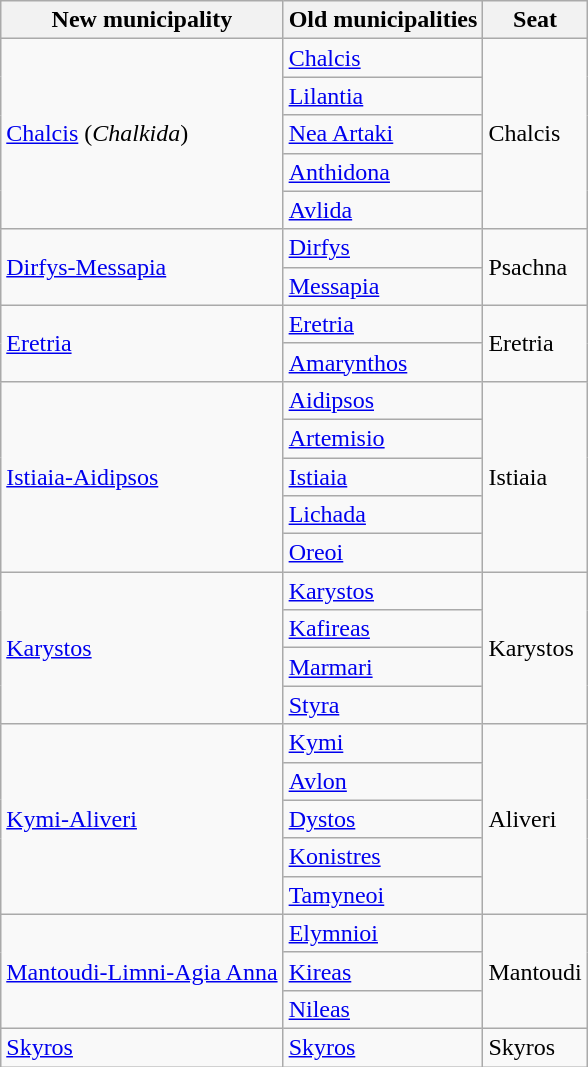<table class="wikitable">
<tr>
<th>New municipality</th>
<th>Old municipalities</th>
<th>Seat</th>
</tr>
<tr>
<td rowspan=5><a href='#'>Chalcis</a> (<em>Chalkida</em>)</td>
<td><a href='#'>Chalcis</a></td>
<td rowspan=5>Chalcis</td>
</tr>
<tr>
<td><a href='#'>Lilantia</a></td>
</tr>
<tr>
<td><a href='#'>Nea Artaki</a></td>
</tr>
<tr>
<td><a href='#'>Anthidona</a></td>
</tr>
<tr>
<td><a href='#'>Avlida</a></td>
</tr>
<tr>
<td rowspan=2><a href='#'>Dirfys-Messapia</a></td>
<td><a href='#'>Dirfys</a></td>
<td rowspan=2>Psachna</td>
</tr>
<tr>
<td><a href='#'>Messapia</a></td>
</tr>
<tr>
<td rowspan=2><a href='#'>Eretria</a></td>
<td><a href='#'>Eretria</a></td>
<td rowspan=2>Eretria</td>
</tr>
<tr>
<td><a href='#'>Amarynthos</a></td>
</tr>
<tr>
<td rowspan=5><a href='#'>Istiaia-Aidipsos</a></td>
<td><a href='#'>Aidipsos</a></td>
<td rowspan=5>Istiaia</td>
</tr>
<tr>
<td><a href='#'>Artemisio</a></td>
</tr>
<tr>
<td><a href='#'>Istiaia</a></td>
</tr>
<tr>
<td><a href='#'>Lichada</a></td>
</tr>
<tr>
<td><a href='#'>Oreoi</a></td>
</tr>
<tr>
<td rowspan=4><a href='#'>Karystos</a></td>
<td><a href='#'>Karystos</a></td>
<td rowspan=4>Karystos</td>
</tr>
<tr>
<td><a href='#'>Kafireas</a></td>
</tr>
<tr>
<td><a href='#'>Marmari</a></td>
</tr>
<tr>
<td><a href='#'>Styra</a></td>
</tr>
<tr>
<td rowspan=5><a href='#'>Kymi-Aliveri</a></td>
<td><a href='#'>Kymi</a></td>
<td rowspan=5>Aliveri</td>
</tr>
<tr>
<td><a href='#'>Avlon</a></td>
</tr>
<tr>
<td><a href='#'>Dystos</a></td>
</tr>
<tr>
<td><a href='#'>Konistres</a></td>
</tr>
<tr>
<td><a href='#'>Tamyneoi</a></td>
</tr>
<tr>
<td rowspan=3><a href='#'>Mantoudi-Limni-Agia Anna</a></td>
<td><a href='#'>Elymnioi</a></td>
<td rowspan=3>Mantoudi</td>
</tr>
<tr>
<td><a href='#'>Kireas</a></td>
</tr>
<tr>
<td><a href='#'>Nileas</a></td>
</tr>
<tr>
<td><a href='#'>Skyros</a></td>
<td><a href='#'>Skyros</a></td>
<td>Skyros</td>
</tr>
</table>
